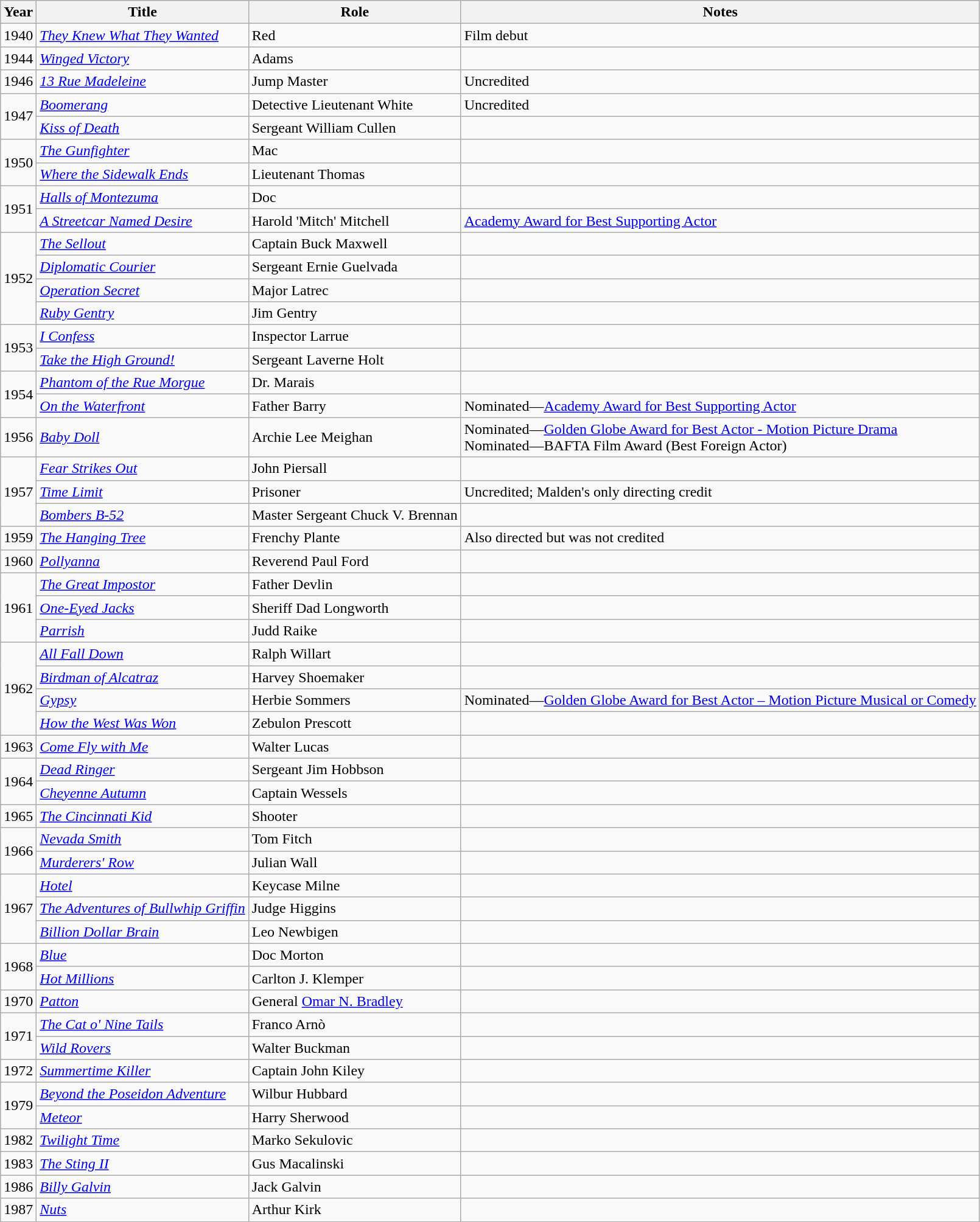<table class="wikitable sortable">
<tr>
<th>Year</th>
<th>Title</th>
<th>Role</th>
<th class="unsortable">Notes</th>
</tr>
<tr>
<td>1940</td>
<td><em><a href='#'>They Knew What They Wanted</a></em></td>
<td>Red</td>
<td>Film debut</td>
</tr>
<tr>
<td>1944</td>
<td><em><a href='#'>Winged Victory</a></em></td>
<td>Adams</td>
<td></td>
</tr>
<tr>
<td>1946</td>
<td><em><a href='#'>13 Rue Madeleine</a></em></td>
<td>Jump Master</td>
<td>Uncredited</td>
</tr>
<tr>
<td rowspan=2>1947</td>
<td><em><a href='#'>Boomerang</a></em></td>
<td>Detective Lieutenant White</td>
<td>Uncredited</td>
</tr>
<tr>
<td><em><a href='#'>Kiss of Death</a></em></td>
<td>Sergeant William Cullen</td>
<td></td>
</tr>
<tr>
<td rowspan=2>1950</td>
<td><em><a href='#'>The Gunfighter</a></em></td>
<td>Mac</td>
<td></td>
</tr>
<tr>
<td><em><a href='#'>Where the Sidewalk Ends</a></em></td>
<td>Lieutenant Thomas</td>
<td></td>
</tr>
<tr>
<td rowspan=2>1951</td>
<td><em><a href='#'>Halls of Montezuma</a></em></td>
<td>Doc</td>
<td></td>
</tr>
<tr>
<td><em><a href='#'>A Streetcar Named Desire</a></em></td>
<td>Harold 'Mitch' Mitchell</td>
<td><a href='#'>Academy Award for Best Supporting Actor</a></td>
</tr>
<tr>
<td rowspan=4>1952</td>
<td><em><a href='#'>The Sellout</a></em></td>
<td>Captain Buck Maxwell</td>
<td></td>
</tr>
<tr>
<td><em><a href='#'>Diplomatic Courier</a></em></td>
<td>Sergeant Ernie Guelvada</td>
<td></td>
</tr>
<tr>
<td><em><a href='#'>Operation Secret</a></em></td>
<td>Major Latrec</td>
<td></td>
</tr>
<tr>
<td><em><a href='#'>Ruby Gentry</a></em></td>
<td>Jim Gentry</td>
<td></td>
</tr>
<tr>
<td rowspan=2>1953</td>
<td><em><a href='#'>I Confess</a></em></td>
<td>Inspector Larrue</td>
<td></td>
</tr>
<tr>
<td><em><a href='#'>Take the High Ground!</a></em></td>
<td>Sergeant Laverne Holt</td>
<td></td>
</tr>
<tr>
<td rowspan=2>1954</td>
<td><em><a href='#'>Phantom of the Rue Morgue</a></em></td>
<td>Dr. Marais</td>
<td></td>
</tr>
<tr>
<td><em><a href='#'>On the Waterfront</a></em></td>
<td>Father Barry</td>
<td>Nominated—<a href='#'>Academy Award for Best Supporting Actor</a></td>
</tr>
<tr>
<td>1956</td>
<td><em><a href='#'>Baby Doll</a></em></td>
<td>Archie Lee Meighan</td>
<td>Nominated—<a href='#'>Golden Globe Award for Best Actor - Motion Picture Drama</a><br>Nominated—BAFTA Film Award (Best Foreign Actor)</td>
</tr>
<tr>
<td rowspan=3>1957</td>
<td><em><a href='#'>Fear Strikes Out</a></em></td>
<td>John Piersall</td>
<td></td>
</tr>
<tr>
<td><em><a href='#'>Time Limit</a></em></td>
<td>Prisoner</td>
<td>Uncredited; Malden's only directing credit</td>
</tr>
<tr>
<td><em><a href='#'>Bombers B-52</a></em></td>
<td>Master Sergeant Chuck V. Brennan</td>
<td></td>
</tr>
<tr>
<td>1959</td>
<td><em><a href='#'>The Hanging Tree</a></em></td>
<td>Frenchy Plante</td>
<td>Also directed but was not credited</td>
</tr>
<tr>
<td>1960</td>
<td><em><a href='#'>Pollyanna</a></em></td>
<td>Reverend Paul Ford</td>
<td></td>
</tr>
<tr>
<td rowspan=3>1961</td>
<td><em><a href='#'>The Great Impostor</a></em></td>
<td>Father Devlin</td>
<td></td>
</tr>
<tr>
<td><em><a href='#'>One-Eyed Jacks</a></em></td>
<td>Sheriff Dad Longworth</td>
<td></td>
</tr>
<tr>
<td><em><a href='#'>Parrish</a></em></td>
<td>Judd Raike</td>
<td></td>
</tr>
<tr>
<td rowspan=4>1962</td>
<td><em><a href='#'>All Fall Down</a></em></td>
<td>Ralph Willart</td>
<td></td>
</tr>
<tr>
<td><em><a href='#'>Birdman of Alcatraz</a></em></td>
<td>Harvey Shoemaker</td>
<td></td>
</tr>
<tr>
<td><em><a href='#'>Gypsy</a></em></td>
<td>Herbie Sommers</td>
<td>Nominated—<a href='#'>Golden Globe Award for Best Actor – Motion Picture Musical or Comedy</a></td>
</tr>
<tr>
<td><em><a href='#'>How the West Was Won</a></em></td>
<td>Zebulon Prescott</td>
<td></td>
</tr>
<tr>
<td>1963</td>
<td><em><a href='#'>Come Fly with Me</a></em></td>
<td>Walter Lucas</td>
<td></td>
</tr>
<tr>
<td rowspan=2>1964</td>
<td><em><a href='#'>Dead Ringer</a></em></td>
<td>Sergeant Jim Hobbson</td>
<td></td>
</tr>
<tr>
<td><em><a href='#'>Cheyenne Autumn</a></em></td>
<td>Captain Wessels</td>
<td></td>
</tr>
<tr>
<td>1965</td>
<td><em><a href='#'>The Cincinnati Kid</a></em></td>
<td>Shooter</td>
<td></td>
</tr>
<tr>
<td rowspan=2>1966</td>
<td><em><a href='#'>Nevada Smith</a></em></td>
<td>Tom Fitch</td>
<td></td>
</tr>
<tr>
<td><em><a href='#'>Murderers' Row</a></em></td>
<td>Julian Wall</td>
<td></td>
</tr>
<tr>
<td rowspan=3>1967</td>
<td><em><a href='#'>Hotel</a></em></td>
<td>Keycase Milne</td>
<td></td>
</tr>
<tr>
<td><em><a href='#'>The Adventures of Bullwhip Griffin</a></em></td>
<td>Judge Higgins</td>
<td></td>
</tr>
<tr>
<td><em><a href='#'>Billion Dollar Brain</a></em></td>
<td>Leo Newbigen</td>
<td></td>
</tr>
<tr>
<td rowspan=2>1968</td>
<td><em><a href='#'>Blue</a></em></td>
<td>Doc Morton</td>
<td></td>
</tr>
<tr>
<td><em><a href='#'>Hot Millions</a></em></td>
<td>Carlton J. Klemper</td>
<td></td>
</tr>
<tr>
<td>1970</td>
<td><em><a href='#'>Patton</a></em></td>
<td>General <a href='#'>Omar N. Bradley</a></td>
<td></td>
</tr>
<tr>
<td rowspan=2>1971</td>
<td><em><a href='#'>The Cat o' Nine Tails</a></em></td>
<td>Franco Arnò</td>
<td></td>
</tr>
<tr>
<td><em><a href='#'>Wild Rovers</a></em></td>
<td>Walter Buckman</td>
<td></td>
</tr>
<tr>
<td>1972</td>
<td><em><a href='#'>Summertime Killer</a></em></td>
<td>Captain John Kiley</td>
<td></td>
</tr>
<tr>
<td rowspan=2>1979</td>
<td><em><a href='#'>Beyond the Poseidon Adventure</a></em></td>
<td>Wilbur Hubbard</td>
<td></td>
</tr>
<tr>
<td><em><a href='#'>Meteor</a></em></td>
<td>Harry Sherwood</td>
<td></td>
</tr>
<tr>
<td>1982</td>
<td><em><a href='#'>Twilight Time</a></em></td>
<td>Marko Sekulovic</td>
<td></td>
</tr>
<tr>
<td>1983</td>
<td><em><a href='#'>The Sting II</a></em></td>
<td>Gus Macalinski</td>
<td></td>
</tr>
<tr>
<td>1986</td>
<td><em><a href='#'>Billy Galvin</a></em></td>
<td>Jack Galvin</td>
<td></td>
</tr>
<tr>
<td>1987</td>
<td><em><a href='#'>Nuts</a></em></td>
<td>Arthur Kirk</td>
<td></td>
</tr>
</table>
